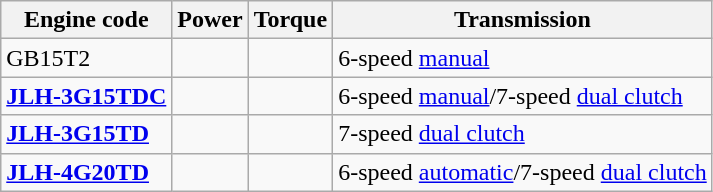<table class="wikitable">
<tr>
<th>Engine code</th>
<th>Power</th>
<th>Torque</th>
<th>Transmission</th>
</tr>
<tr>
<td>GB15T2</td>
<td></td>
<td></td>
<td>6-speed <a href='#'>manual</a></td>
</tr>
<tr>
<td><strong><a href='#'>JLH-3G15TDC</a></strong></td>
<td></td>
<td></td>
<td>6-speed <a href='#'>manual</a>/7-speed <a href='#'>dual clutch</a></td>
</tr>
<tr>
<td><strong><a href='#'>JLH-3G15TD</a></strong></td>
<td></td>
<td></td>
<td>7-speed <a href='#'>dual clutch</a></td>
</tr>
<tr>
<td><strong><a href='#'>JLH-4G20TD</a></strong></td>
<td></td>
<td></td>
<td>6-speed <a href='#'>automatic</a>/7-speed <a href='#'>dual clutch</a></td>
</tr>
</table>
